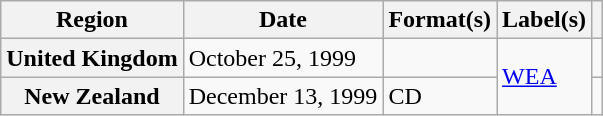<table class="wikitable plainrowheaders">
<tr>
<th scope="col">Region</th>
<th scope="col">Date</th>
<th scope="col">Format(s)</th>
<th scope="col">Label(s)</th>
<th scope="col"></th>
</tr>
<tr>
<th scope="row">United Kingdom</th>
<td>October 25, 1999</td>
<td></td>
<td rowspan="2"><a href='#'>WEA</a></td>
<td></td>
</tr>
<tr>
<th scope="row">New Zealand</th>
<td>December 13, 1999</td>
<td>CD</td>
<td></td>
</tr>
</table>
